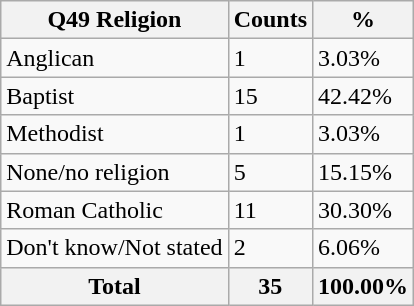<table class="wikitable sortable">
<tr>
<th>Q49 Religion</th>
<th>Counts</th>
<th>%</th>
</tr>
<tr>
<td>Anglican</td>
<td>1</td>
<td>3.03%</td>
</tr>
<tr>
<td>Baptist</td>
<td>15</td>
<td>42.42%</td>
</tr>
<tr>
<td>Methodist</td>
<td>1</td>
<td>3.03%</td>
</tr>
<tr>
<td>None/no religion</td>
<td>5</td>
<td>15.15%</td>
</tr>
<tr>
<td>Roman Catholic</td>
<td>11</td>
<td>30.30%</td>
</tr>
<tr>
<td>Don't know/Not stated</td>
<td>2</td>
<td>6.06%</td>
</tr>
<tr>
<th>Total</th>
<th>35</th>
<th>100.00%</th>
</tr>
</table>
